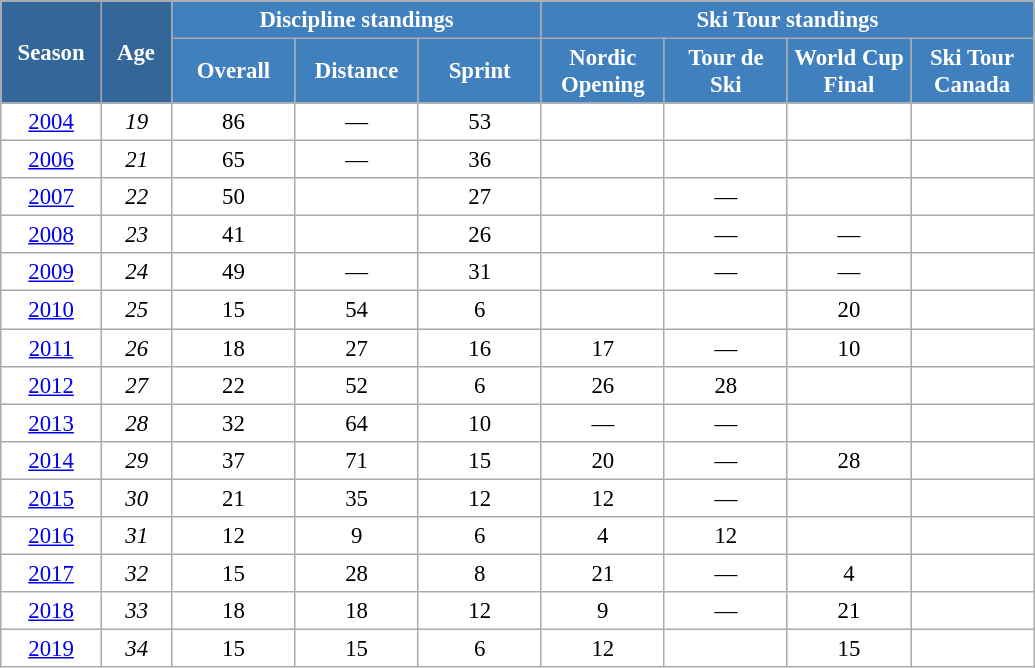<table class="wikitable" style="font-size:95%; text-align:center; border:grey solid 1px; border-collapse:collapse; background:#ffffff;">
<tr>
<th style="background-color:#369; color:white; width:60px;" rowspan="2"> Season </th>
<th style="background-color:#369; color:white; width:40px;" rowspan="2"> Age </th>
<th style="background-color:#4180be; color:white;" colspan="3">Discipline standings</th>
<th style="background-color:#4180be; color:white;" colspan="4">Ski Tour standings</th>
</tr>
<tr>
<th style="background-color:#4180be; color:white; width:75px;">Overall</th>
<th style="background-color:#4180be; color:white; width:75px;">Distance</th>
<th style="background-color:#4180be; color:white; width:75px;">Sprint</th>
<th style="background-color:#4180be; color:white; width:75px;">Nordic<br>Opening</th>
<th style="background-color:#4180be; color:white; width:75px;">Tour de<br>Ski</th>
<th style="background-color:#4180be; color:white; width:75px;">World Cup<br>Final</th>
<th style="background-color:#4180be; color:white; width:75px;">Ski Tour<br>Canada</th>
</tr>
<tr>
<td><a href='#'>2004</a></td>
<td><em>19</em></td>
<td>86</td>
<td>—</td>
<td>53</td>
<td></td>
<td></td>
<td></td>
<td></td>
</tr>
<tr>
<td><a href='#'>2006</a></td>
<td><em>21</em></td>
<td>65</td>
<td>—</td>
<td>36</td>
<td></td>
<td></td>
<td></td>
<td></td>
</tr>
<tr>
<td><a href='#'>2007</a></td>
<td><em>22</em></td>
<td>50</td>
<td></td>
<td>27</td>
<td></td>
<td>—</td>
<td></td>
<td></td>
</tr>
<tr>
<td><a href='#'>2008</a></td>
<td><em>23</em></td>
<td>41</td>
<td></td>
<td>26</td>
<td></td>
<td>—</td>
<td>—</td>
<td></td>
</tr>
<tr>
<td><a href='#'>2009</a></td>
<td><em>24</em></td>
<td>49</td>
<td>—</td>
<td>31</td>
<td></td>
<td>—</td>
<td>—</td>
<td></td>
</tr>
<tr>
<td><a href='#'>2010</a></td>
<td><em>25</em></td>
<td>15</td>
<td>54</td>
<td>6</td>
<td></td>
<td></td>
<td>20</td>
<td></td>
</tr>
<tr>
<td><a href='#'>2011</a></td>
<td><em>26</em></td>
<td>18</td>
<td>27</td>
<td>16</td>
<td>17</td>
<td>—</td>
<td>10</td>
<td></td>
</tr>
<tr>
<td><a href='#'>2012</a></td>
<td><em>27</em></td>
<td>22</td>
<td>52</td>
<td>6</td>
<td>26</td>
<td>28</td>
<td></td>
<td></td>
</tr>
<tr>
<td><a href='#'>2013</a></td>
<td><em>28</em></td>
<td>32</td>
<td>64</td>
<td>10</td>
<td>—</td>
<td>—</td>
<td></td>
<td></td>
</tr>
<tr>
<td><a href='#'>2014</a></td>
<td><em>29</em></td>
<td>37</td>
<td>71</td>
<td>15</td>
<td>20</td>
<td>—</td>
<td>28</td>
<td></td>
</tr>
<tr>
<td><a href='#'>2015</a></td>
<td><em>30</em></td>
<td>21</td>
<td>35</td>
<td>12</td>
<td>12</td>
<td>—</td>
<td></td>
<td></td>
</tr>
<tr>
<td><a href='#'>2016</a></td>
<td><em>31</em></td>
<td>12</td>
<td>9</td>
<td>6</td>
<td>4</td>
<td>12</td>
<td></td>
<td></td>
</tr>
<tr>
<td><a href='#'>2017</a></td>
<td><em>32</em></td>
<td>15</td>
<td>28</td>
<td>8</td>
<td>21</td>
<td>—</td>
<td>4</td>
<td></td>
</tr>
<tr>
<td><a href='#'>2018</a></td>
<td><em>33</em></td>
<td>18</td>
<td>18</td>
<td>12</td>
<td>9</td>
<td>—</td>
<td>21</td>
<td></td>
</tr>
<tr>
<td><a href='#'>2019</a></td>
<td><em>34</em></td>
<td>15</td>
<td>15</td>
<td>6</td>
<td>12</td>
<td></td>
<td>15</td>
<td></td>
</tr>
</table>
